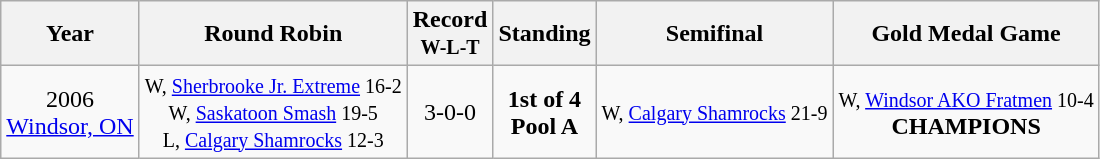<table class="wikitable" style="text-align:center;">
<tr>
<th>Year</th>
<th>Round Robin</th>
<th>Record<br><small>W-L-T</small></th>
<th>Standing</th>
<th>Semifinal</th>
<th>Gold Medal Game</th>
</tr>
<tr>
<td>2006<br><a href='#'>Windsor, ON</a></td>
<td><small>W, <a href='#'>Sherbrooke Jr. Extreme</a> 16-2<br>W, <a href='#'>Saskatoon Smash</a> 19-5<br>L, <a href='#'>Calgary Shamrocks</a> 12-3<br></small></td>
<td>3-0-0</td>
<td><strong>1st of 4<br>Pool A</strong></td>
<td><small>W, <a href='#'>Calgary Shamrocks</a> 21-9</small></td>
<td><small>W, <a href='#'>Windsor AKO Fratmen</a> 10-4</small><br><strong>CHAMPIONS</strong></td>
</tr>
</table>
